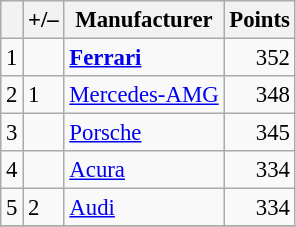<table class="wikitable" style="font-size: 95%;">
<tr>
<th scope="col"></th>
<th scope="col">+/–</th>
<th scope="col">Manufacturer</th>
<th scope="col">Points</th>
</tr>
<tr>
<td align=center>1</td>
<td align="left"></td>
<td><strong> <a href='#'>Ferrari</a></strong></td>
<td align=right>352</td>
</tr>
<tr>
<td align=center>2</td>
<td align="left"> 1</td>
<td> <a href='#'>Mercedes-AMG</a></td>
<td align=right>348</td>
</tr>
<tr>
<td align=center>3</td>
<td align="left"></td>
<td> <a href='#'>Porsche</a></td>
<td align=right>345</td>
</tr>
<tr>
<td align=center>4</td>
<td align="left"></td>
<td> <a href='#'>Acura</a></td>
<td align=right>334</td>
</tr>
<tr>
<td align=center>5</td>
<td align="left"> 2</td>
<td> <a href='#'>Audi</a></td>
<td align=right>334</td>
</tr>
<tr>
</tr>
</table>
